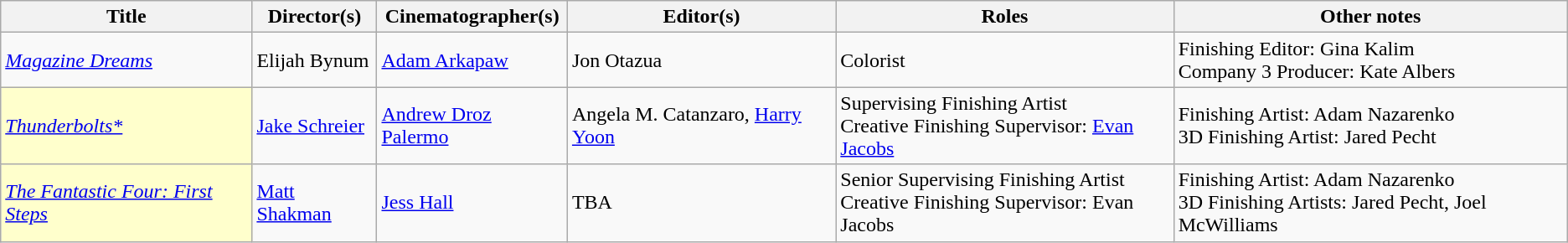<table class="wikitable">
<tr>
<th>Title</th>
<th>Director(s)</th>
<th>Cinematographer(s)</th>
<th>Editor(s)</th>
<th>Roles</th>
<th>Other notes</th>
</tr>
<tr>
<td><em><a href='#'>Magazine Dreams</a></em></td>
<td>Elijah Bynum</td>
<td><a href='#'>Adam Arkapaw</a></td>
<td>Jon Otazua</td>
<td>Colorist</td>
<td>Finishing Editor: Gina Kalim<br>Company 3 Producer: Kate Albers</td>
</tr>
<tr>
<td style="background:#FFFFCC;"><em><a href='#'>Thunderbolts*</a></em></td>
<td><a href='#'>Jake Schreier</a></td>
<td><a href='#'>Andrew Droz Palermo</a></td>
<td>Angela M. Catanzaro, <a href='#'>Harry Yoon</a></td>
<td>Supervising Finishing Artist<br>Creative Finishing Supervisor: <a href='#'>Evan Jacobs</a></td>
<td>Finishing Artist: Adam Nazarenko<br>3D Finishing Artist: Jared Pecht</td>
</tr>
<tr>
<td style="background:#FFFFCC;"><em><a href='#'>The Fantastic Four: First Steps</a></em></td>
<td><a href='#'>Matt Shakman</a></td>
<td><a href='#'>Jess Hall</a></td>
<td>TBA</td>
<td>Senior Supervising Finishing Artist<br>Creative Finishing Supervisor: Evan Jacobs</td>
<td>Finishing Artist: Adam Nazarenko<br>3D Finishing Artists: Jared Pecht, Joel McWilliams</td>
</tr>
</table>
